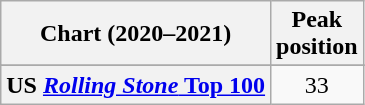<table class="wikitable sortable plainrowheaders" style="text-align:center">
<tr>
<th>Chart (2020–2021)</th>
<th>Peak<br>position</th>
</tr>
<tr>
</tr>
<tr>
</tr>
<tr>
</tr>
<tr>
</tr>
<tr>
</tr>
<tr>
<th scope="row">US <a href='#'><em>Rolling Stone</em> Top 100</a></th>
<td>33</td>
</tr>
</table>
